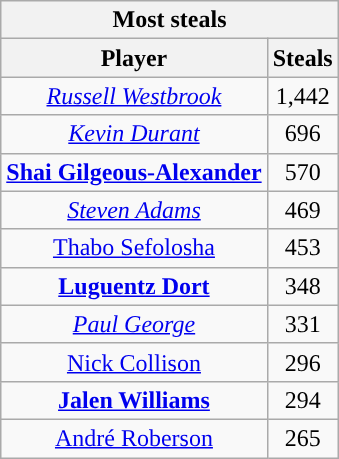<table class="wikitable sortable" style="text-align:center">
<tr>
<th colspan="2" style="text-align:center; ">Most steals</th>
</tr>
<tr>
<th style="text-align:center; ">Player</th>
<th style="text-align:center; ">Steals</th>
</tr>
<tr>
<td><em><a href='#'>Russell Westbrook</a></em></td>
<td>1,442</td>
</tr>
<tr>
<td><em><a href='#'>Kevin Durant</a></em></td>
<td>696</td>
</tr>
<tr>
<td><strong><a href='#'>Shai Gilgeous-Alexander</a></strong></td>
<td>570</td>
</tr>
<tr>
<td><em><a href='#'>Steven Adams</a></em></td>
<td>469</td>
</tr>
<tr>
<td><a href='#'>Thabo Sefolosha</a></td>
<td>453</td>
</tr>
<tr>
<td><strong><a href='#'>Luguentz Dort</a></strong></td>
<td>348</td>
</tr>
<tr>
<td><em><a href='#'>Paul George</a></em></td>
<td>331</td>
</tr>
<tr>
<td><a href='#'>Nick Collison</a></td>
<td>296</td>
</tr>
<tr>
<td><strong><a href='#'>Jalen Williams</a></strong></td>
<td>294</td>
</tr>
<tr>
<td><a href='#'>André Roberson</a></td>
<td>265</td>
</tr>
</table>
